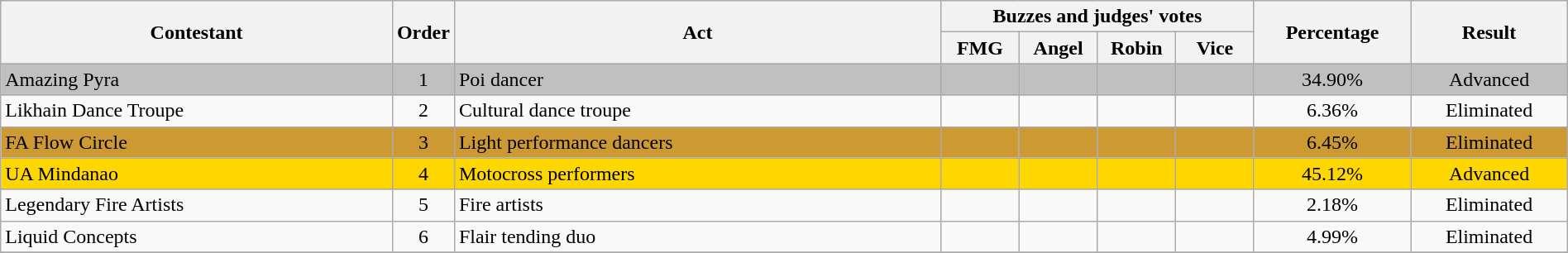<table class="wikitable" style="text-align:center; width:100%;">
<tr>
<th rowspan="2" style="width:25%;">Contestant</th>
<th rowspan="2" style="width:03%;">Order</th>
<th rowspan="2">Act</th>
<th colspan="4" style="width:20%;">Buzzes and judges' votes</th>
<th rowspan="2" style="width:10%;">Percentage</th>
<th rowspan="2" style="width:10%;">Result</th>
</tr>
<tr>
<th style="width:05%;">FMG</th>
<th style="width:05%;">Angel</th>
<th style="width:05%;">Robin</th>
<th style="width:05%;">Vice</th>
</tr>
<tr bgcolor=silver>
<td scope="row" align="left">Amazing Pyra</td>
<td>1</td>
<td align="left">Poi dancer</td>
<td></td>
<td></td>
<td></td>
<td></td>
<td>34.90%</td>
<td>Advanced</td>
</tr>
<tr>
<td scope="row" align="left">Likhain Dance Troupe</td>
<td>2</td>
<td align="left">Cultural dance troupe</td>
<td></td>
<td></td>
<td></td>
<td></td>
<td>6.36%</td>
<td>Eliminated</td>
</tr>
<tr bgcolor=#CC9933>
<td scope="row" align="left">FA Flow Circle</td>
<td>3</td>
<td align="left">Light performance dancers</td>
<td></td>
<td></td>
<td></td>
<td></td>
<td>6.45%</td>
<td>Eliminated</td>
</tr>
<tr bgcolor=gold>
<td scope="row" align="left">UA Mindanao</td>
<td>4</td>
<td align="left">Motocross performers</td>
<td></td>
<td></td>
<td></td>
<td></td>
<td>45.12%</td>
<td>Advanced</td>
</tr>
<tr>
<td scope="row" align="left">Legendary Fire Artists</td>
<td>5</td>
<td align="left">Fire artists</td>
<td></td>
<td></td>
<td></td>
<td></td>
<td>2.18%</td>
<td>Eliminated</td>
</tr>
<tr>
<td scope="row" align="left">Liquid Concepts </td>
<td>6</td>
<td align="left">Flair tending duo</td>
<td></td>
<td></td>
<td></td>
<td></td>
<td>4.99%</td>
<td>Eliminated</td>
</tr>
<tr>
</tr>
</table>
